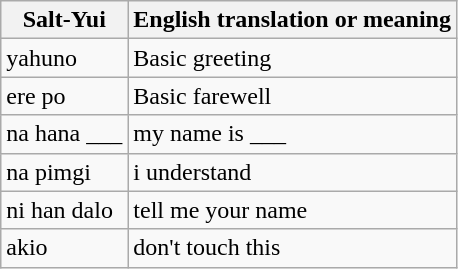<table class="wikitable">
<tr>
<th>Salt-Yui</th>
<th>English translation or meaning</th>
</tr>
<tr>
<td>yahuno</td>
<td>Basic greeting</td>
</tr>
<tr>
<td>ere po</td>
<td>Basic farewell</td>
</tr>
<tr>
<td>na hana ___</td>
<td>my name is ___</td>
</tr>
<tr>
<td>na pimgi</td>
<td>i understand</td>
</tr>
<tr>
<td>ni han dalo</td>
<td>tell me your name</td>
</tr>
<tr>
<td>akio</td>
<td>don't touch this</td>
</tr>
</table>
